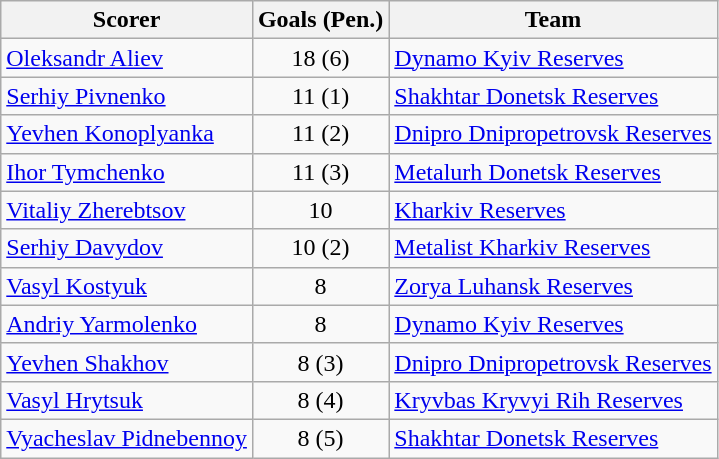<table class="wikitable">
<tr>
<th>Scorer</th>
<th>Goals (Pen.)</th>
<th>Team</th>
</tr>
<tr>
<td> <a href='#'>Oleksandr Aliev</a></td>
<td align=center>18 (6)</td>
<td><a href='#'>Dynamo Kyiv Reserves</a></td>
</tr>
<tr>
<td> <a href='#'>Serhiy Pivnenko</a></td>
<td align=center>11 (1)</td>
<td><a href='#'>Shakhtar Donetsk Reserves</a></td>
</tr>
<tr>
<td> <a href='#'>Yevhen Konoplyanka</a></td>
<td align=center>11 (2)</td>
<td><a href='#'>Dnipro Dnipropetrovsk Reserves</a></td>
</tr>
<tr>
<td> <a href='#'>Ihor Tymchenko</a></td>
<td align=center>11 (3)</td>
<td><a href='#'>Metalurh Donetsk Reserves</a></td>
</tr>
<tr>
<td> <a href='#'>Vitaliy Zherebtsov</a></td>
<td align=center>10</td>
<td><a href='#'>Kharkiv Reserves</a></td>
</tr>
<tr>
<td> <a href='#'>Serhiy Davydov</a></td>
<td align=center>10 (2)</td>
<td><a href='#'>Metalist Kharkiv Reserves</a></td>
</tr>
<tr>
<td> <a href='#'>Vasyl Kostyuk</a></td>
<td align=center>8</td>
<td><a href='#'>Zorya Luhansk Reserves</a></td>
</tr>
<tr>
<td> <a href='#'>Andriy Yarmolenko</a></td>
<td align=center>8</td>
<td><a href='#'>Dynamo Kyiv Reserves</a></td>
</tr>
<tr>
<td> <a href='#'>Yevhen Shakhov</a></td>
<td align=center>8 (3)</td>
<td><a href='#'>Dnipro Dnipropetrovsk Reserves</a></td>
</tr>
<tr>
<td> <a href='#'>Vasyl Hrytsuk</a></td>
<td align=center>8 (4)</td>
<td><a href='#'>Kryvbas Kryvyi Rih Reserves</a></td>
</tr>
<tr>
<td> <a href='#'>Vyacheslav Pidnebennoy</a></td>
<td align=center>8 (5)</td>
<td><a href='#'>Shakhtar Donetsk Reserves</a></td>
</tr>
</table>
